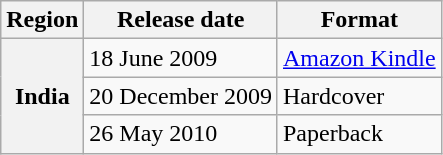<table class="wikitable sortable plainrowheaders">
<tr>
<th scope="col">Region</th>
<th scope="col">Release date</th>
<th scope="col">Format</th>
</tr>
<tr>
<th scope="row" rowspan="3">India</th>
<td>18 June 2009</td>
<td><a href='#'>Amazon Kindle</a></td>
</tr>
<tr>
<td>20 December 2009</td>
<td>Hardcover</td>
</tr>
<tr>
<td>26 May 2010</td>
<td>Paperback</td>
</tr>
</table>
